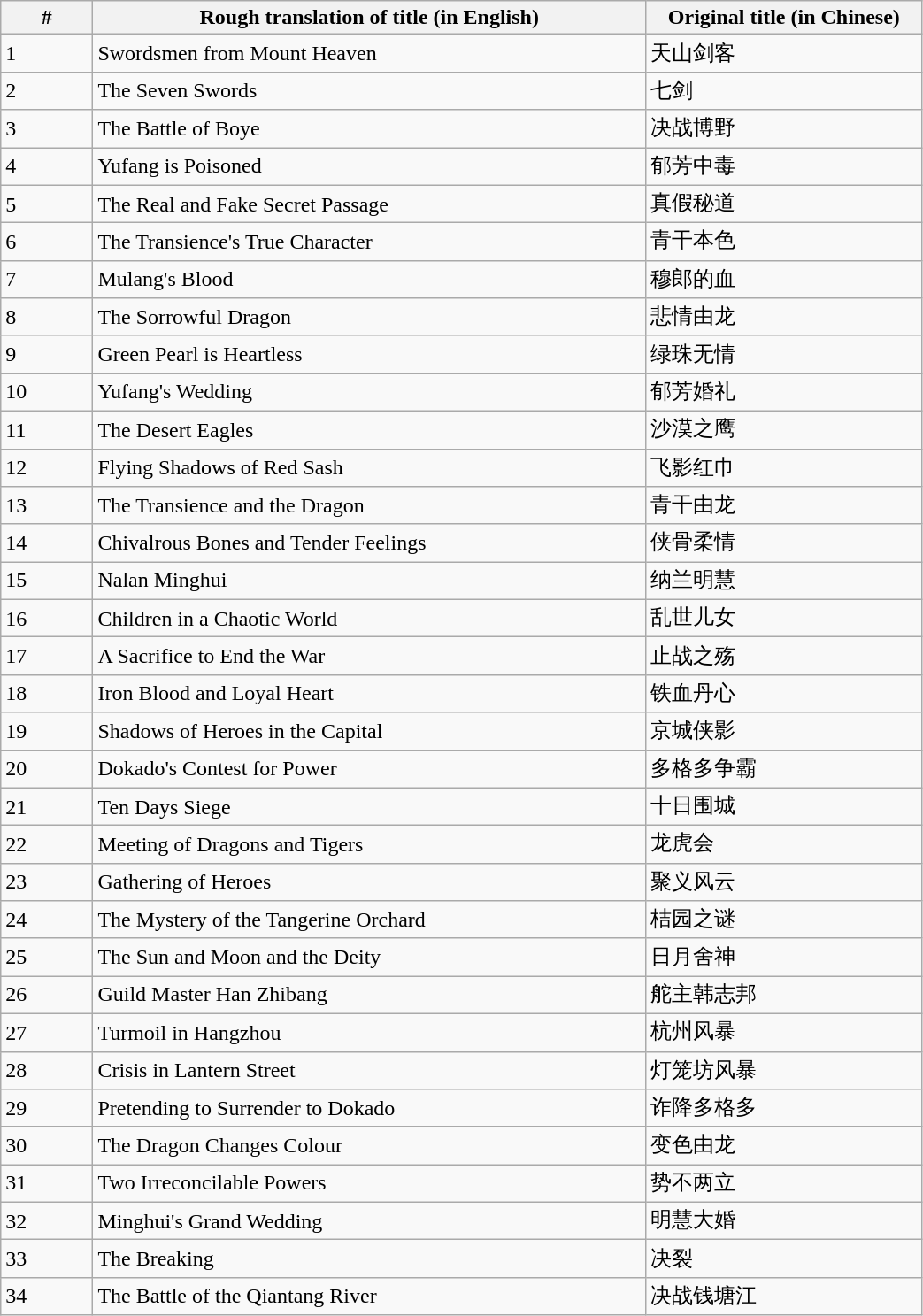<table class="wikitable" width=55%>
<tr>
<th width=5%>#</th>
<th width=30%>Rough translation of title (in English)</th>
<th width=15%>Original title (in Chinese)</th>
</tr>
<tr>
<td>1</td>
<td>Swordsmen from Mount Heaven</td>
<td>天山剑客</td>
</tr>
<tr>
<td>2</td>
<td>The Seven Swords</td>
<td>七剑</td>
</tr>
<tr>
<td>3</td>
<td>The Battle of Boye</td>
<td>决战博野</td>
</tr>
<tr>
<td>4</td>
<td>Yufang is Poisoned</td>
<td>郁芳中毒</td>
</tr>
<tr>
<td>5</td>
<td>The Real and Fake Secret Passage</td>
<td>真假秘道</td>
</tr>
<tr>
<td>6</td>
<td>The Transience's True Character</td>
<td>青干本色</td>
</tr>
<tr>
<td>7</td>
<td>Mulang's Blood</td>
<td>穆郎的血</td>
</tr>
<tr>
<td>8</td>
<td>The Sorrowful Dragon</td>
<td>悲情由龙</td>
</tr>
<tr>
<td>9</td>
<td>Green Pearl is Heartless</td>
<td>绿珠无情</td>
</tr>
<tr>
<td>10</td>
<td>Yufang's Wedding</td>
<td>郁芳婚礼</td>
</tr>
<tr>
<td>11</td>
<td>The Desert Eagles</td>
<td>沙漠之鹰</td>
</tr>
<tr>
<td>12</td>
<td>Flying Shadows of Red Sash</td>
<td>飞影红巾</td>
</tr>
<tr>
<td>13</td>
<td>The Transience and the Dragon</td>
<td>青干由龙</td>
</tr>
<tr>
<td>14</td>
<td>Chivalrous Bones and Tender Feelings</td>
<td>侠骨柔情</td>
</tr>
<tr>
<td>15</td>
<td>Nalan Minghui</td>
<td>纳兰明慧</td>
</tr>
<tr>
<td>16</td>
<td>Children in a Chaotic World</td>
<td>乱世儿女</td>
</tr>
<tr>
<td>17</td>
<td>A Sacrifice to End the War</td>
<td>止战之殇</td>
</tr>
<tr>
<td>18</td>
<td>Iron Blood and Loyal Heart</td>
<td>铁血丹心</td>
</tr>
<tr>
<td>19</td>
<td>Shadows of Heroes in the Capital</td>
<td>京城侠影</td>
</tr>
<tr>
<td>20</td>
<td>Dokado's Contest for Power</td>
<td>多格多争霸</td>
</tr>
<tr>
<td>21</td>
<td>Ten Days Siege</td>
<td>十日围城</td>
</tr>
<tr>
<td>22</td>
<td>Meeting of Dragons and Tigers</td>
<td>龙虎会</td>
</tr>
<tr>
<td>23</td>
<td>Gathering of Heroes</td>
<td>聚义风云</td>
</tr>
<tr>
<td>24</td>
<td>The Mystery of the Tangerine Orchard</td>
<td>桔园之谜</td>
</tr>
<tr>
<td>25</td>
<td>The Sun and Moon and the Deity</td>
<td>日月舍神</td>
</tr>
<tr>
<td>26</td>
<td>Guild Master Han Zhibang</td>
<td>舵主韩志邦</td>
</tr>
<tr>
<td>27</td>
<td>Turmoil in Hangzhou</td>
<td>杭州风暴</td>
</tr>
<tr>
<td>28</td>
<td>Crisis in Lantern Street</td>
<td>灯笼坊风暴</td>
</tr>
<tr>
<td>29</td>
<td>Pretending to Surrender to Dokado</td>
<td>诈降多格多</td>
</tr>
<tr>
<td>30</td>
<td>The Dragon Changes Colour</td>
<td>变色由龙</td>
</tr>
<tr>
<td>31</td>
<td>Two Irreconcilable Powers</td>
<td>势不两立</td>
</tr>
<tr>
<td>32</td>
<td>Minghui's Grand Wedding</td>
<td>明慧大婚</td>
</tr>
<tr>
<td>33</td>
<td>The Breaking</td>
<td>决裂</td>
</tr>
<tr>
<td>34</td>
<td>The Battle of the Qiantang River</td>
<td>决战钱塘江</td>
</tr>
</table>
